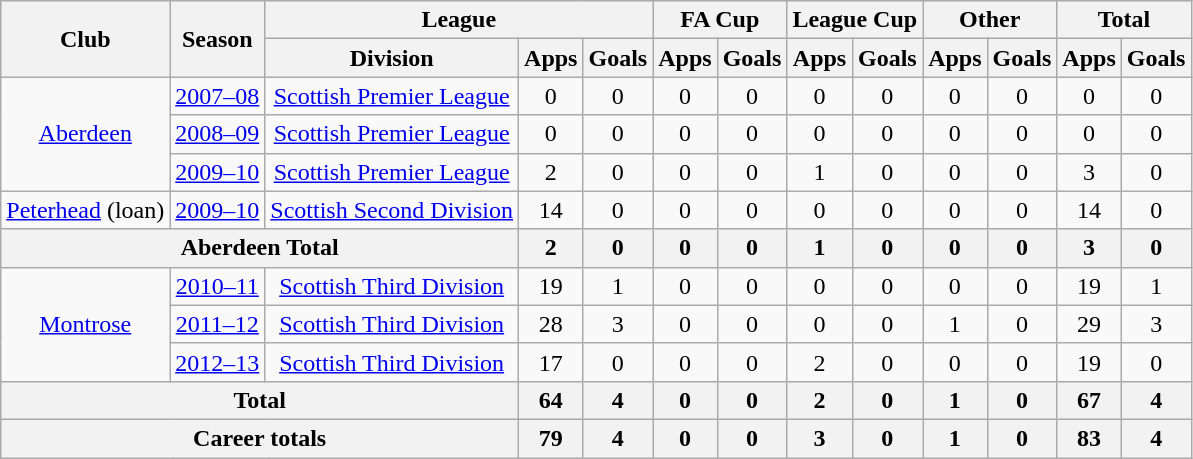<table class="wikitable" style="text-align: center;">
<tr>
<th rowspan="2">Club</th>
<th rowspan="2">Season</th>
<th colspan="3">League</th>
<th colspan="2">FA Cup</th>
<th colspan="2">League Cup</th>
<th colspan="2">Other</th>
<th colspan="2">Total</th>
</tr>
<tr>
<th>Division</th>
<th>Apps</th>
<th>Goals</th>
<th>Apps</th>
<th>Goals</th>
<th>Apps</th>
<th>Goals</th>
<th>Apps</th>
<th>Goals</th>
<th>Apps</th>
<th>Goals</th>
</tr>
<tr>
<td rowspan="3" valign="center"><a href='#'>Aberdeen</a></td>
<td><a href='#'>2007–08</a></td>
<td><a href='#'>Scottish Premier League</a></td>
<td>0</td>
<td>0</td>
<td>0</td>
<td>0</td>
<td>0</td>
<td>0</td>
<td>0</td>
<td>0</td>
<td>0</td>
<td>0</td>
</tr>
<tr>
<td><a href='#'>2008–09</a></td>
<td><a href='#'>Scottish Premier League</a></td>
<td>0</td>
<td>0</td>
<td>0</td>
<td>0</td>
<td>0</td>
<td>0</td>
<td>0</td>
<td>0</td>
<td>0</td>
<td>0</td>
</tr>
<tr>
<td><a href='#'>2009–10</a></td>
<td><a href='#'>Scottish Premier League</a></td>
<td>2</td>
<td>0</td>
<td>0</td>
<td>0</td>
<td>1</td>
<td>0</td>
<td>0</td>
<td>0</td>
<td>3</td>
<td>0</td>
</tr>
<tr>
<td rowspan="1" valign="center"><a href='#'>Peterhead</a> (loan)</td>
<td><a href='#'>2009–10</a></td>
<td><a href='#'>Scottish Second Division</a></td>
<td>14</td>
<td>0</td>
<td>0</td>
<td>0</td>
<td>0</td>
<td>0</td>
<td>0</td>
<td>0</td>
<td>14</td>
<td>0</td>
</tr>
<tr>
<th colspan="3">Aberdeen Total</th>
<th>2</th>
<th>0</th>
<th>0</th>
<th>0</th>
<th>1</th>
<th>0</th>
<th>0</th>
<th>0</th>
<th>3</th>
<th>0</th>
</tr>
<tr>
<td rowspan="3" valign="center"><a href='#'>Montrose</a></td>
<td><a href='#'>2010–11</a></td>
<td><a href='#'>Scottish Third Division</a></td>
<td>19</td>
<td>1</td>
<td>0</td>
<td>0</td>
<td>0</td>
<td>0</td>
<td>0</td>
<td>0</td>
<td>19</td>
<td>1</td>
</tr>
<tr>
<td><a href='#'>2011–12</a></td>
<td><a href='#'>Scottish Third Division</a></td>
<td>28</td>
<td>3</td>
<td>0</td>
<td>0</td>
<td>0</td>
<td>0</td>
<td>1</td>
<td>0</td>
<td>29</td>
<td>3</td>
</tr>
<tr>
<td><a href='#'>2012–13</a></td>
<td><a href='#'>Scottish Third Division</a></td>
<td>17</td>
<td>0</td>
<td>0</td>
<td>0</td>
<td>2</td>
<td>0</td>
<td>0</td>
<td>0</td>
<td>19</td>
<td>0</td>
</tr>
<tr>
<th colspan="3">Total</th>
<th>64</th>
<th>4</th>
<th>0</th>
<th>0</th>
<th>2</th>
<th>0</th>
<th>1</th>
<th>0</th>
<th>67</th>
<th>4</th>
</tr>
<tr>
<th colspan="3">Career totals</th>
<th>79</th>
<th>4</th>
<th>0</th>
<th>0</th>
<th>3</th>
<th>0</th>
<th>1</th>
<th>0</th>
<th>83</th>
<th>4</th>
</tr>
</table>
